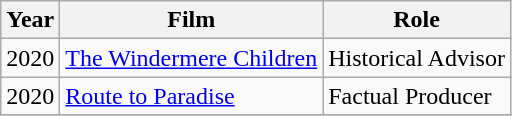<table class="wikitable">
<tr>
<th>Year</th>
<th>Film</th>
<th>Role</th>
</tr>
<tr>
<td>2020</td>
<td><a href='#'>The Windermere Children</a></td>
<td>Historical Advisor</td>
</tr>
<tr>
<td>2020</td>
<td><a href='#'>Route to Paradise</a></td>
<td>Factual Producer</td>
</tr>
<tr>
</tr>
</table>
